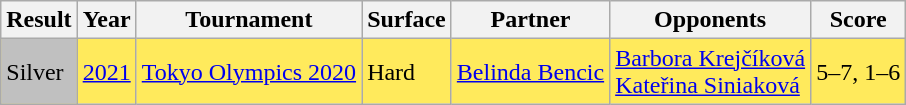<table class="wikitable">
<tr>
<th>Result</th>
<th>Year</th>
<th>Tournament</th>
<th>Surface</th>
<th>Partner</th>
<th>Opponents</th>
<th class=unsortable>Score</th>
</tr>
<tr style="background:#ffea5c;">
<td style="background:silver;">Silver</td>
<td><a href='#'>2021</a></td>
<td><a href='#'>Tokyo Olympics 2020</a></td>
<td>Hard</td>
<td> <a href='#'>Belinda Bencic</a></td>
<td> <a href='#'>Barbora Krejčíková</a> <br>  <a href='#'>Kateřina Siniaková</a></td>
<td>5–7, 1–6</td>
</tr>
</table>
